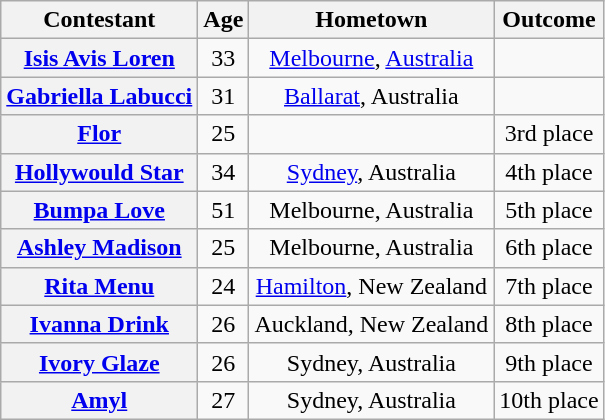<table class="wikitable sortable" style="text-align:center">
<tr>
<th scope="col">Contestant</th>
<th scope="col">Age</th>
<th scope="col">Hometown</th>
<th scope="col">Outcome</th>
</tr>
<tr>
<th scope="row"><a href='#'>Isis Avis Loren</a></th>
<td>33</td>
<td><a href='#'>Melbourne</a>, <a href='#'>Australia</a></td>
<td></td>
</tr>
<tr>
<th nowrap scope="row"><a href='#'>Gabriella Labucci</a></th>
<td>31</td>
<td><a href='#'>Ballarat</a>, Australia</td>
<td></td>
</tr>
<tr>
<th scope="row"><a href='#'>Flor</a></th>
<td>25</td>
<td></td>
<td>3rd place</td>
</tr>
<tr>
<th scope="row"><a href='#'>Hollywould Star</a></th>
<td>34</td>
<td><a href='#'>Sydney</a>, Australia</td>
<td>4th place</td>
</tr>
<tr>
<th scope="row"><a href='#'>Bumpa Love</a></th>
<td>51</td>
<td>Melbourne, Australia</td>
<td>5th place</td>
</tr>
<tr>
<th scope="row"><a href='#'>Ashley Madison</a></th>
<td>25</td>
<td>Melbourne, Australia</td>
<td>6th place</td>
</tr>
<tr>
<th scope="row"><a href='#'>Rita Menu</a></th>
<td>24</td>
<td><a href='#'>Hamilton</a>, New Zealand</td>
<td>7th place</td>
</tr>
<tr>
<th scope="row"><a href='#'>Ivanna Drink</a></th>
<td>26</td>
<td nowrap>Auckland, New Zealand</td>
<td>8th place</td>
</tr>
<tr>
<th scope="row"><a href='#'>Ivory Glaze</a></th>
<td>26</td>
<td>Sydney, Australia</td>
<td>9th place</td>
</tr>
<tr>
<th scope="row"><a href='#'>Amyl</a></th>
<td>27</td>
<td>Sydney, Australia</td>
<td>10th place</td>
</tr>
</table>
